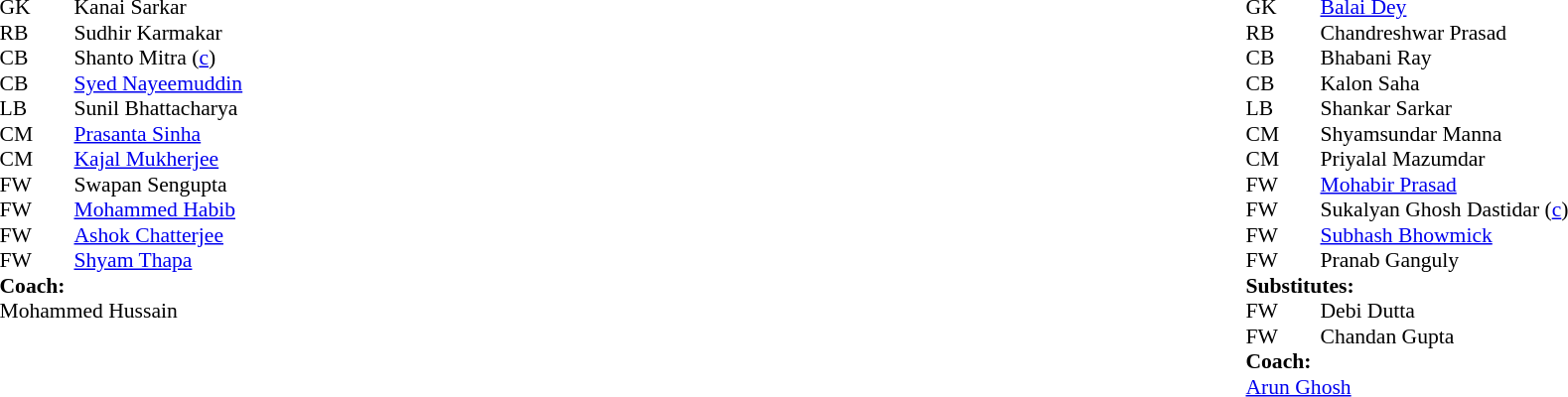<table width="100%">
<tr>
<td valign="top" width="40%"><br><table style="font-size: 90%" cellspacing="0" cellpadding="0">
<tr>
<td colspan="4"></td>
</tr>
<tr>
<th width="25"></th>
<th width="25"></th>
</tr>
<tr>
<td>GK</td>
<td></td>
<td> Kanai Sarkar</td>
</tr>
<tr>
<td>RB</td>
<td></td>
<td> Sudhir Karmakar</td>
</tr>
<tr>
<td>CB</td>
<td></td>
<td> Shanto Mitra (<a href='#'>c</a>)</td>
</tr>
<tr>
<td>CB</td>
<td></td>
<td> <a href='#'>Syed Nayeemuddin</a></td>
</tr>
<tr>
<td>LB</td>
<td></td>
<td> Sunil Bhattacharya</td>
</tr>
<tr>
<td>CM</td>
<td></td>
<td> <a href='#'>Prasanta Sinha</a></td>
</tr>
<tr>
<td>CM</td>
<td></td>
<td> <a href='#'>Kajal Mukherjee</a></td>
</tr>
<tr>
<td>FW</td>
<td></td>
<td> Swapan Sengupta</td>
</tr>
<tr>
<td>FW</td>
<td></td>
<td> <a href='#'>Mohammed Habib</a></td>
</tr>
<tr>
<td>FW</td>
<td></td>
<td> <a href='#'>Ashok Chatterjee</a></td>
</tr>
<tr>
<td>FW</td>
<td></td>
<td> <a href='#'>Shyam Thapa</a></td>
</tr>
<tr>
<td colspan=4><strong>Coach:</strong></td>
</tr>
<tr>
<td colspan="4"> Mohammed Hussain</td>
</tr>
</table>
</td>
<td valign="top"></td>
<td valign="top" width="50%"><br><table style="font-size: 90%" cellspacing="0" cellpadding="0" align=center>
<tr>
<td colspan="4"></td>
</tr>
<tr>
<th width="25"></th>
<th width="25"></th>
</tr>
<tr>
<td>GK</td>
<td></td>
<td> <a href='#'>Balai Dey</a></td>
</tr>
<tr>
<td>RB</td>
<td></td>
<td> Chandreshwar Prasad</td>
</tr>
<tr>
<td>CB</td>
<td></td>
<td> Bhabani Ray</td>
</tr>
<tr>
<td>CB</td>
<td></td>
<td> Kalon Saha</td>
</tr>
<tr>
<td>LB</td>
<td></td>
<td> Shankar Sarkar</td>
</tr>
<tr>
<td>CM</td>
<td></td>
<td> Shyamsundar Manna</td>
</tr>
<tr>
<td>CM</td>
<td></td>
<td> Priyalal Mazumdar</td>
</tr>
<tr>
<td>FW</td>
<td></td>
<td> <a href='#'>Mohabir Prasad</a></td>
<td></td>
</tr>
<tr>
<td>FW</td>
<td></td>
<td> Sukalyan Ghosh Dastidar (<a href='#'>c</a>)</td>
</tr>
<tr>
<td>FW</td>
<td></td>
<td> <a href='#'>Subhash Bhowmick</a></td>
</tr>
<tr>
<td>FW</td>
<td></td>
<td> Pranab Ganguly</td>
<td></td>
</tr>
<tr>
<td colspan=4><strong>Substitutes:</strong></td>
</tr>
<tr>
<td>FW</td>
<td></td>
<td> Debi Dutta</td>
<td></td>
</tr>
<tr>
<td>FW</td>
<td></td>
<td> Chandan Gupta</td>
<td></td>
</tr>
<tr>
<td colspan=4><strong>Coach:</strong></td>
</tr>
<tr>
<td colspan="4"> <a href='#'>Arun Ghosh</a></td>
</tr>
</table>
</td>
</tr>
</table>
